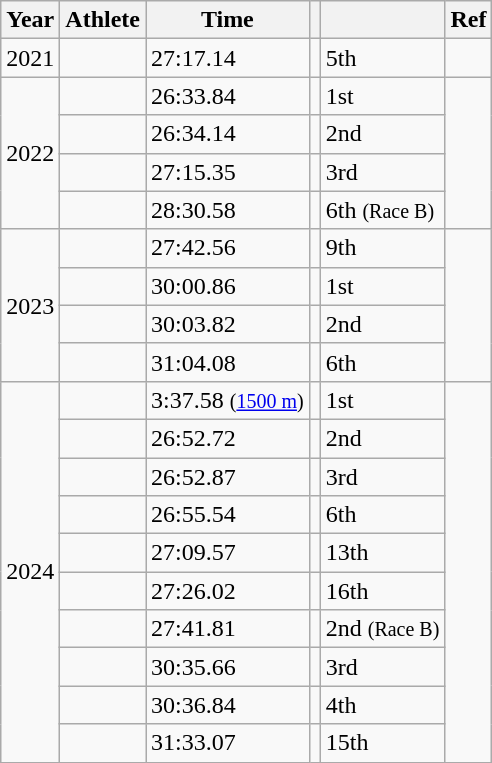<table class="wikitable sortable">
<tr>
<th>Year</th>
<th>Athlete</th>
<th>Time</th>
<th></th>
<th></th>
<th>Ref</th>
</tr>
<tr>
<td rowspan=1>2021</td>
<td></td>
<td>27:17.14</td>
<td><strong></strong></td>
<td>5th</td>
<td></td>
</tr>
<tr>
<td rowspan=4>2022</td>
<td></td>
<td>26:33.84</td>
<td><strong></strong></td>
<td>1st</td>
<td rowspan=4></td>
</tr>
<tr>
<td></td>
<td>26:34.14</td>
<td><strong></strong></td>
<td>2nd</td>
</tr>
<tr>
<td></td>
<td>27:15.35</td>
<td><strong></strong></td>
<td>3rd</td>
</tr>
<tr>
<td></td>
<td>28:30.58</td>
<td><strong></strong></td>
<td>6th <small>(Race B)</small></td>
</tr>
<tr>
<td rowspan=4>2023</td>
<td></td>
<td>27:42.56</td>
<td><strong></strong></td>
<td>9th</td>
<td rowspan=4></td>
</tr>
<tr>
<td></td>
<td>30:00.86</td>
<td><strong></strong></td>
<td>1st</td>
</tr>
<tr>
<td></td>
<td>30:03.82</td>
<td><strong></strong></td>
<td>2nd</td>
</tr>
<tr>
<td></td>
<td>31:04.08</td>
<td><strong></strong></td>
<td>6th</td>
</tr>
<tr>
<td rowspan="10">2024</td>
<td></td>
<td>3:37.58 <small>(<a href='#'>1500 m</a>)</small></td>
<td><strong></strong></td>
<td>1st</td>
<td rowspan="10"></td>
</tr>
<tr>
<td></td>
<td>26:52.72</td>
<td><strong></strong></td>
<td>2nd</td>
</tr>
<tr>
<td></td>
<td>26:52.87</td>
<td><strong></strong></td>
<td>3rd</td>
</tr>
<tr>
<td></td>
<td>26:55.54</td>
<td><strong></strong></td>
<td>6th</td>
</tr>
<tr>
<td></td>
<td>27:09.57</td>
<td><strong></strong></td>
<td>13th</td>
</tr>
<tr>
<td></td>
<td>27:26.02</td>
<td><strong></strong></td>
<td>16th</td>
</tr>
<tr>
<td></td>
<td>27:41.81</td>
<td><strong></strong></td>
<td>2nd <small>(Race B)</small></td>
</tr>
<tr>
<td></td>
<td>30:35.66</td>
<td><strong></strong></td>
<td>3rd</td>
</tr>
<tr>
<td></td>
<td>30:36.84</td>
<td><strong></strong></td>
<td>4th</td>
</tr>
<tr>
<td></td>
<td>31:33.07</td>
<td><strong></strong></td>
<td>15th</td>
</tr>
</table>
